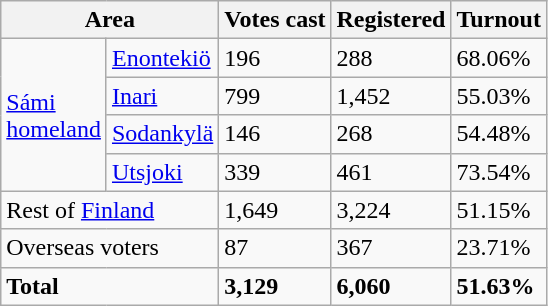<table class="wikitable sortable">
<tr>
<th colspan="2">Area</th>
<th>Votes cast</th>
<th>Registered</th>
<th>Turnout</th>
</tr>
<tr>
<td rowspan="4"><a href='#'>Sámi<br>homeland</a></td>
<td><a href='#'>Enontekiö</a></td>
<td>196</td>
<td>288</td>
<td>68.06%</td>
</tr>
<tr>
<td><a href='#'>Inari</a></td>
<td>799</td>
<td>1,452</td>
<td>55.03%</td>
</tr>
<tr>
<td><a href='#'>Sodankylä</a></td>
<td>146</td>
<td>268</td>
<td>54.48%</td>
</tr>
<tr>
<td><a href='#'>Utsjoki</a></td>
<td>339</td>
<td>461</td>
<td>73.54%</td>
</tr>
<tr>
<td colspan="2">Rest of <a href='#'>Finland</a></td>
<td>1,649</td>
<td>3,224</td>
<td>51.15%</td>
</tr>
<tr>
<td colspan="2">Overseas voters</td>
<td>87</td>
<td>367</td>
<td>23.71%</td>
</tr>
<tr>
<td colspan="2"><strong>Total</strong></td>
<td><strong>3,129</strong></td>
<td><strong>6,060</strong></td>
<td><strong>51.63%</strong></td>
</tr>
</table>
